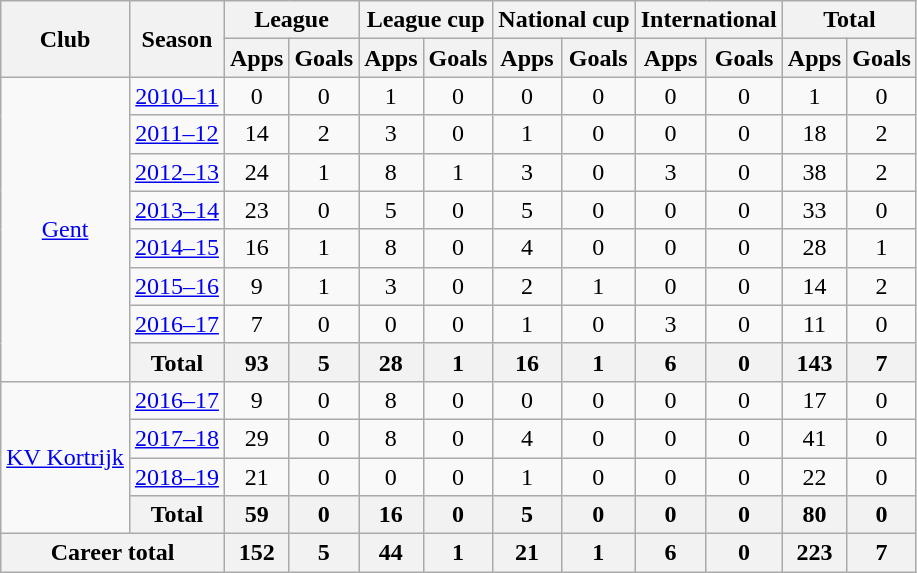<table class="wikitable" style="text-align:center">
<tr>
<th rowspan="2">Club</th>
<th rowspan="2">Season</th>
<th colspan="2">League</th>
<th colspan="2">League cup</th>
<th colspan="2">National cup</th>
<th colspan="2">International</th>
<th colspan="2">Total</th>
</tr>
<tr>
<th>Apps</th>
<th>Goals</th>
<th>Apps</th>
<th>Goals</th>
<th>Apps</th>
<th>Goals</th>
<th>Apps</th>
<th>Goals</th>
<th>Apps</th>
<th>Goals</th>
</tr>
<tr>
<td rowspan="8"><a href='#'>Gent</a></td>
<td><a href='#'>2010–11</a></td>
<td>0</td>
<td>0</td>
<td>1</td>
<td>0</td>
<td>0</td>
<td>0</td>
<td>0</td>
<td>0</td>
<td>1</td>
<td>0</td>
</tr>
<tr>
<td><a href='#'>2011–12</a></td>
<td>14</td>
<td>2</td>
<td>3</td>
<td>0</td>
<td>1</td>
<td>0</td>
<td>0</td>
<td>0</td>
<td>18</td>
<td>2</td>
</tr>
<tr>
<td><a href='#'>2012–13</a></td>
<td>24</td>
<td>1</td>
<td>8</td>
<td>1</td>
<td>3</td>
<td>0</td>
<td>3</td>
<td>0</td>
<td>38</td>
<td>2</td>
</tr>
<tr>
<td><a href='#'>2013–14</a></td>
<td>23</td>
<td>0</td>
<td>5</td>
<td>0</td>
<td>5</td>
<td>0</td>
<td>0</td>
<td>0</td>
<td>33</td>
<td>0</td>
</tr>
<tr>
<td><a href='#'>2014–15</a></td>
<td>16</td>
<td>1</td>
<td>8</td>
<td>0</td>
<td>4</td>
<td>0</td>
<td>0</td>
<td>0</td>
<td>28</td>
<td>1</td>
</tr>
<tr>
<td><a href='#'>2015–16</a></td>
<td>9</td>
<td>1</td>
<td>3</td>
<td>0</td>
<td>2</td>
<td>1</td>
<td>0</td>
<td>0</td>
<td>14</td>
<td>2</td>
</tr>
<tr>
<td><a href='#'>2016–17</a></td>
<td>7</td>
<td>0</td>
<td>0</td>
<td>0</td>
<td>1</td>
<td>0</td>
<td>3</td>
<td>0</td>
<td>11</td>
<td>0</td>
</tr>
<tr>
<th>Total</th>
<th>93</th>
<th>5</th>
<th>28</th>
<th>1</th>
<th>16</th>
<th>1</th>
<th>6</th>
<th>0</th>
<th>143</th>
<th>7</th>
</tr>
<tr>
<td rowspan="4"><a href='#'>KV Kortrijk</a></td>
<td><a href='#'>2016–17</a></td>
<td>9</td>
<td>0</td>
<td>8</td>
<td>0</td>
<td>0</td>
<td>0</td>
<td>0</td>
<td>0</td>
<td>17</td>
<td>0</td>
</tr>
<tr>
<td><a href='#'>2017–18</a></td>
<td>29</td>
<td>0</td>
<td>8</td>
<td>0</td>
<td>4</td>
<td>0</td>
<td>0</td>
<td>0</td>
<td>41</td>
<td>0</td>
</tr>
<tr>
<td><a href='#'>2018–19</a></td>
<td>21</td>
<td>0</td>
<td>0</td>
<td>0</td>
<td>1</td>
<td>0</td>
<td>0</td>
<td>0</td>
<td>22</td>
<td>0</td>
</tr>
<tr>
<th>Total</th>
<th>59</th>
<th>0</th>
<th>16</th>
<th>0</th>
<th>5</th>
<th>0</th>
<th>0</th>
<th>0</th>
<th>80</th>
<th>0</th>
</tr>
<tr>
<th colspan="2">Career total</th>
<th>152</th>
<th>5</th>
<th>44</th>
<th>1</th>
<th>21</th>
<th>1</th>
<th>6</th>
<th>0</th>
<th>223</th>
<th>7</th>
</tr>
</table>
